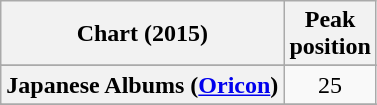<table class="wikitable sortable plainrowheaders" style="text-align:center;">
<tr>
<th>Chart (2015)</th>
<th>Peak<br>position</th>
</tr>
<tr>
</tr>
<tr>
</tr>
<tr>
</tr>
<tr>
</tr>
<tr>
</tr>
<tr>
</tr>
<tr>
</tr>
<tr>
<th scope="row">Japanese Albums (<a href='#'>Oricon</a>)</th>
<td align="center">25</td>
</tr>
<tr>
</tr>
<tr>
</tr>
<tr>
</tr>
<tr>
</tr>
<tr>
</tr>
<tr>
</tr>
<tr>
</tr>
</table>
